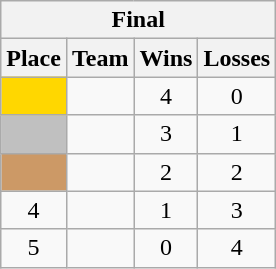<table class=wikitable style="text-align:center">
<tr>
<th colspan=4>Final</th>
</tr>
<tr>
<th>Place</th>
<th>Team</th>
<th>Wins</th>
<th>Losses</th>
</tr>
<tr>
<td bgcolor=gold></td>
<td align=left></td>
<td>4</td>
<td>0</td>
</tr>
<tr>
<td bgcolor=silver></td>
<td align=left></td>
<td>3</td>
<td>1</td>
</tr>
<tr>
<td bgcolor=cc9966></td>
<td align=left></td>
<td>2</td>
<td>2</td>
</tr>
<tr>
<td>4</td>
<td align=left></td>
<td>1</td>
<td>3</td>
</tr>
<tr>
<td>5</td>
<td align=left></td>
<td>0</td>
<td>4</td>
</tr>
</table>
